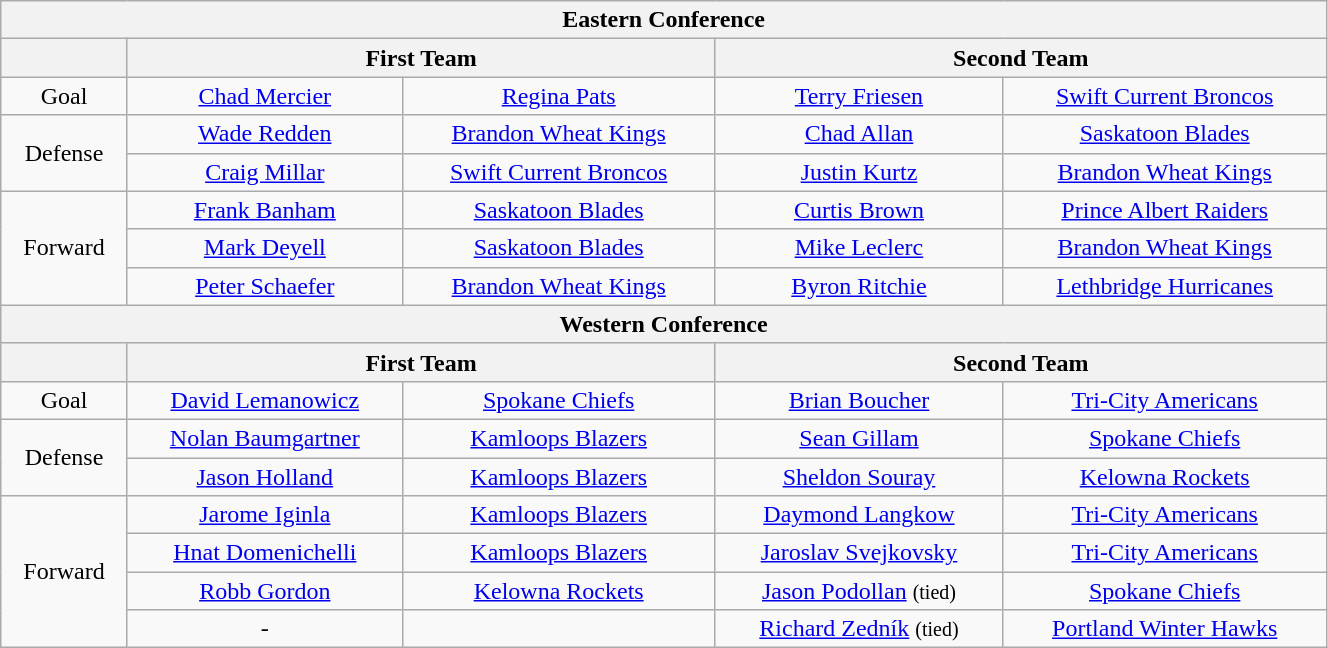<table class="wikitable" style="text-align:center;" width="70%">
<tr>
<th colspan="5">Eastern Conference</th>
</tr>
<tr>
<th></th>
<th colspan="2">First Team</th>
<th colspan="2">Second Team</th>
</tr>
<tr>
<td>Goal</td>
<td><a href='#'>Chad Mercier</a></td>
<td><a href='#'>Regina Pats</a></td>
<td><a href='#'>Terry Friesen</a></td>
<td><a href='#'>Swift Current Broncos</a></td>
</tr>
<tr>
<td rowspan="2">Defense</td>
<td><a href='#'>Wade Redden</a></td>
<td><a href='#'>Brandon Wheat Kings</a></td>
<td><a href='#'>Chad Allan</a></td>
<td><a href='#'>Saskatoon Blades</a></td>
</tr>
<tr>
<td><a href='#'>Craig Millar</a></td>
<td><a href='#'>Swift Current Broncos</a></td>
<td><a href='#'>Justin Kurtz</a></td>
<td><a href='#'>Brandon Wheat Kings</a></td>
</tr>
<tr>
<td rowspan="3">Forward</td>
<td><a href='#'>Frank Banham</a></td>
<td><a href='#'>Saskatoon Blades</a></td>
<td><a href='#'>Curtis Brown</a></td>
<td><a href='#'>Prince Albert Raiders</a></td>
</tr>
<tr>
<td><a href='#'>Mark Deyell</a></td>
<td><a href='#'>Saskatoon Blades</a></td>
<td><a href='#'>Mike Leclerc</a></td>
<td><a href='#'>Brandon Wheat Kings</a></td>
</tr>
<tr>
<td><a href='#'>Peter Schaefer</a></td>
<td><a href='#'>Brandon Wheat Kings</a></td>
<td><a href='#'>Byron Ritchie</a></td>
<td><a href='#'>Lethbridge Hurricanes</a></td>
</tr>
<tr>
<th colspan="5">Western Conference</th>
</tr>
<tr>
<th></th>
<th colspan="2">First Team</th>
<th colspan="2">Second Team</th>
</tr>
<tr>
<td>Goal</td>
<td><a href='#'>David Lemanowicz</a></td>
<td><a href='#'>Spokane Chiefs</a></td>
<td><a href='#'>Brian Boucher</a></td>
<td><a href='#'>Tri-City Americans</a></td>
</tr>
<tr>
<td rowspan="2">Defense</td>
<td><a href='#'>Nolan Baumgartner</a></td>
<td><a href='#'>Kamloops Blazers</a></td>
<td><a href='#'>Sean Gillam</a></td>
<td><a href='#'>Spokane Chiefs</a></td>
</tr>
<tr>
<td><a href='#'>Jason Holland</a></td>
<td><a href='#'>Kamloops Blazers</a></td>
<td><a href='#'>Sheldon Souray</a></td>
<td><a href='#'>Kelowna Rockets</a></td>
</tr>
<tr>
<td rowspan="4">Forward</td>
<td><a href='#'>Jarome Iginla</a></td>
<td><a href='#'>Kamloops Blazers</a></td>
<td><a href='#'>Daymond Langkow</a></td>
<td><a href='#'>Tri-City Americans</a></td>
</tr>
<tr>
<td><a href='#'>Hnat Domenichelli</a></td>
<td><a href='#'>Kamloops Blazers</a></td>
<td><a href='#'>Jaroslav Svejkovsky</a></td>
<td><a href='#'>Tri-City Americans</a></td>
</tr>
<tr>
<td><a href='#'>Robb Gordon</a></td>
<td><a href='#'>Kelowna Rockets</a></td>
<td><a href='#'>Jason Podollan</a> <small>(tied)</small></td>
<td><a href='#'>Spokane Chiefs</a></td>
</tr>
<tr>
<td>-</td>
<td></td>
<td><a href='#'>Richard Zedník</a> <small>(tied)</small></td>
<td><a href='#'>Portland Winter Hawks</a></td>
</tr>
</table>
